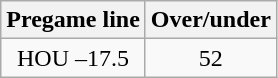<table class="wikitable">
<tr align="center">
<th style=>Pregame line</th>
<th style=>Over/under</th>
</tr>
<tr align="center">
<td>HOU –17.5</td>
<td>52</td>
</tr>
</table>
